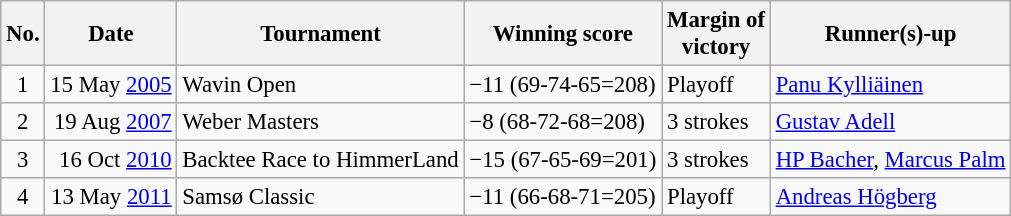<table class="wikitable" style="font-size:95%;">
<tr>
<th>No.</th>
<th>Date</th>
<th>Tournament</th>
<th>Winning score</th>
<th>Margin of<br>victory</th>
<th>Runner(s)-up</th>
</tr>
<tr>
<td align=center>1</td>
<td align=right>15 May <a href='#'>2005</a></td>
<td>Wavin Open</td>
<td>−11 (69-74-65=208)</td>
<td>Playoff</td>
<td> <a href='#'>Panu Kylliäinen</a></td>
</tr>
<tr>
<td align=center>2</td>
<td align=right>19 Aug <a href='#'>2007</a></td>
<td>Weber Masters</td>
<td>−8 (68-72-68=208)</td>
<td>3 strokes</td>
<td> <a href='#'>Gustav Adell</a></td>
</tr>
<tr>
<td align=center>3</td>
<td align=right>16 Oct <a href='#'>2010</a></td>
<td>Backtee Race to HimmerLand</td>
<td>−15 (67-65-69=201)</td>
<td>3 strokes</td>
<td> <a href='#'>HP Bacher</a>,  <a href='#'>Marcus Palm</a></td>
</tr>
<tr>
<td align=center>4</td>
<td align=right>13 May <a href='#'>2011</a></td>
<td>Samsø Classic</td>
<td>−11 (66-68-71=205)</td>
<td>Playoff</td>
<td> <a href='#'>Andreas Högberg</a></td>
</tr>
</table>
